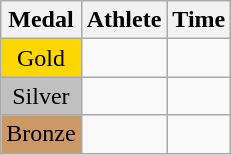<table class="wikitable">
<tr>
<th>Medal</th>
<th>Athlete</th>
<th>Time</th>
</tr>
<tr>
<td style="text-align:center;background-color:gold;">Gold</td>
<td></td>
<td></td>
</tr>
<tr>
<td style="text-align:center;background-color:silver;">Silver</td>
<td></td>
<td></td>
</tr>
<tr>
<td style="text-align:center;background-color:#CC9966;">Bronze</td>
<td></td>
<td></td>
</tr>
</table>
